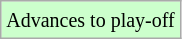<table class="wikitable">
<tr>
<td style="background-color: #ccffcc;"><small>Advances to play-off</small></td>
</tr>
</table>
